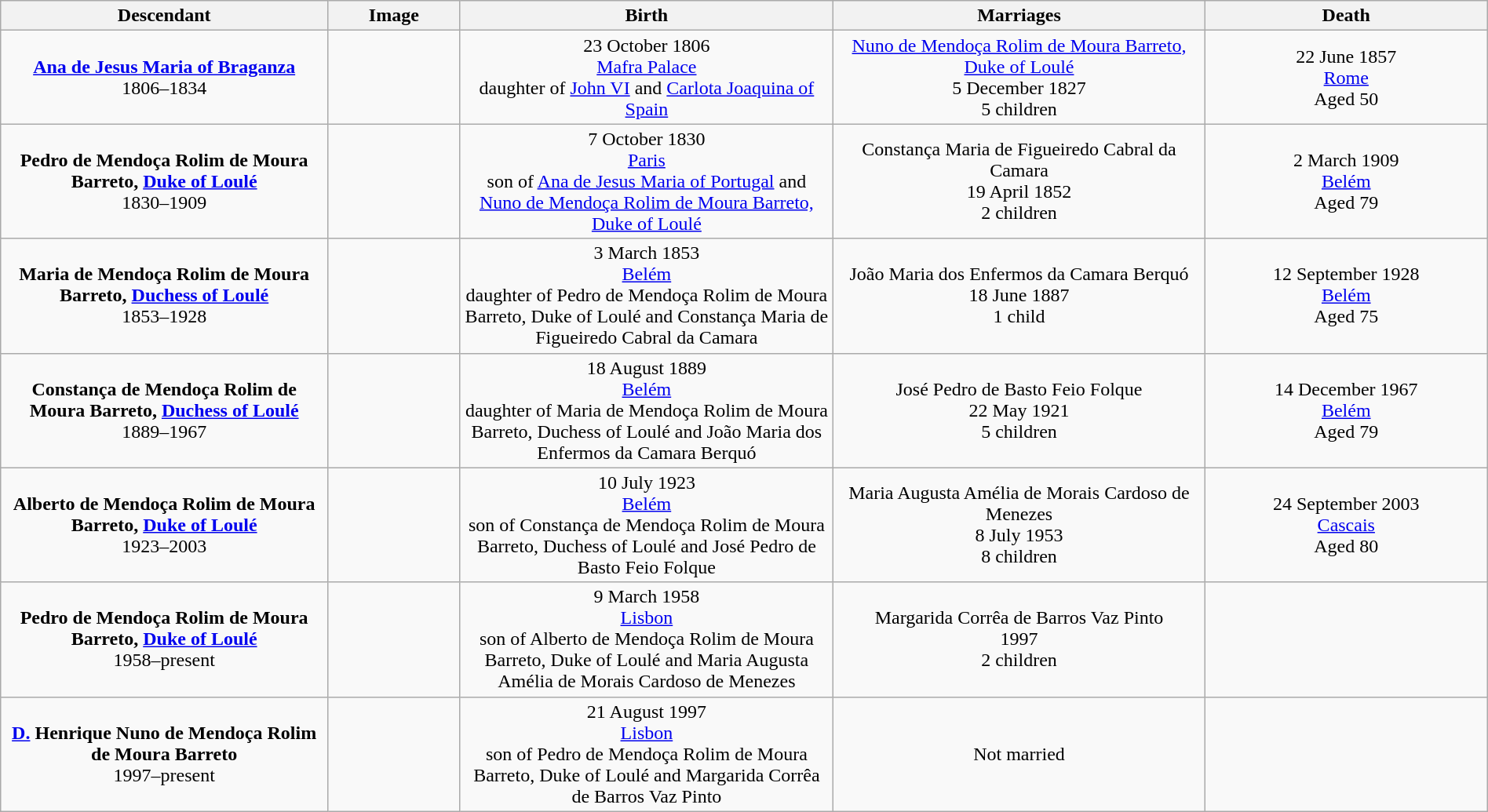<table style="text-align:center; width:100%" class="wikitable">
<tr>
<th width=22%>Descendant</th>
<th width=105px>Image</th>
<th>Birth</th>
<th width=25%>Marriages</th>
<th width=19%>Death</th>
</tr>
<tr>
<td><strong><a href='#'>Ana de Jesus Maria of Braganza</a></strong><br>1806–1834</td>
<td></td>
<td>23 October 1806 <br><a href='#'>Mafra Palace</a><br>daughter of <a href='#'>John VI</a> and <a href='#'>Carlota Joaquina of Spain</a></td>
<td><a href='#'>Nuno de Mendoça Rolim de Moura Barreto, Duke of Loulé</a><br>5 December 1827<br>5 children</td>
<td>22 June 1857<br><a href='#'>Rome</a><br>Aged 50</td>
</tr>
<tr>
<td><strong>Pedro de Mendoça Rolim de Moura Barreto, <a href='#'>Duke of Loulé</a></strong><br>1830–1909</td>
<td></td>
<td>7 October 1830<br><a href='#'>Paris</a><br>son of <a href='#'>Ana de Jesus Maria of Portugal</a> and <a href='#'>Nuno de Mendoça Rolim de Moura Barreto, Duke of Loulé</a></td>
<td>Constança Maria de Figueiredo Cabral da Camara<br>19 April 1852<br>2 children</td>
<td>2 March 1909<br><a href='#'>Belém</a><br>Aged 79</td>
</tr>
<tr>
<td><strong>Maria de Mendoça Rolim de Moura Barreto, <a href='#'>Duchess of Loulé</a></strong><br>1853–1928</td>
<td></td>
<td>3 March 1853<br><a href='#'>Belém</a><br>daughter of Pedro de Mendoça Rolim de Moura Barreto, Duke of Loulé and Constança Maria de Figueiredo Cabral da Camara</td>
<td>João Maria dos Enfermos da Camara Berquó<br>18 June 1887<br>1 child</td>
<td>12 September 1928<br><a href='#'>Belém</a><br>Aged 75</td>
</tr>
<tr>
<td><strong>Constança de Mendoça Rolim de Moura Barreto, <a href='#'>Duchess of Loulé</a></strong><br>1889–1967</td>
<td></td>
<td>18 August 1889<br><a href='#'>Belém</a><br>daughter of Maria de Mendoça Rolim de Moura Barreto, Duchess of Loulé and João Maria dos Enfermos da Camara Berquó</td>
<td>José Pedro de Basto Feio Folque<br>22 May 1921<br>5 children</td>
<td>14 December 1967<br><a href='#'>Belém</a><br>Aged 79</td>
</tr>
<tr>
<td><strong>Alberto de Mendoça Rolim de Moura Barreto, <a href='#'>Duke of Loulé</a></strong><br>1923–2003</td>
<td></td>
<td>10 July 1923<br><a href='#'>Belém</a><br>son of Constança de Mendoça Rolim de Moura Barreto, Duchess of Loulé and José Pedro de Basto Feio Folque</td>
<td>Maria Augusta Amélia de Morais Cardoso de Menezes<br>8 July 1953<br>8 children</td>
<td>24 September 2003<br><a href='#'>Cascais</a><br>Aged 80</td>
</tr>
<tr>
<td><strong>Pedro de Mendoça Rolim de Moura Barreto, <a href='#'>Duke of Loulé</a></strong><br>1958–present</td>
<td></td>
<td>9 March 1958<br><a href='#'>Lisbon</a><br>son of Alberto de Mendoça Rolim de Moura Barreto, Duke of Loulé and Maria Augusta Amélia de Morais Cardoso de Menezes</td>
<td>Margarida Corrêa de Barros Vaz Pinto<br>1997<br>2 children</td>
<td></td>
</tr>
<tr>
<td><strong><a href='#'>D.</a> Henrique Nuno de Mendoça Rolim de Moura Barreto</strong><br>1997–present</td>
<td></td>
<td>21 August 1997<br><a href='#'>Lisbon</a><br>son of Pedro de Mendoça Rolim de Moura Barreto, Duke of Loulé and Margarida Corrêa de Barros Vaz Pinto</td>
<td>Not married</td>
<td></td>
</tr>
</table>
